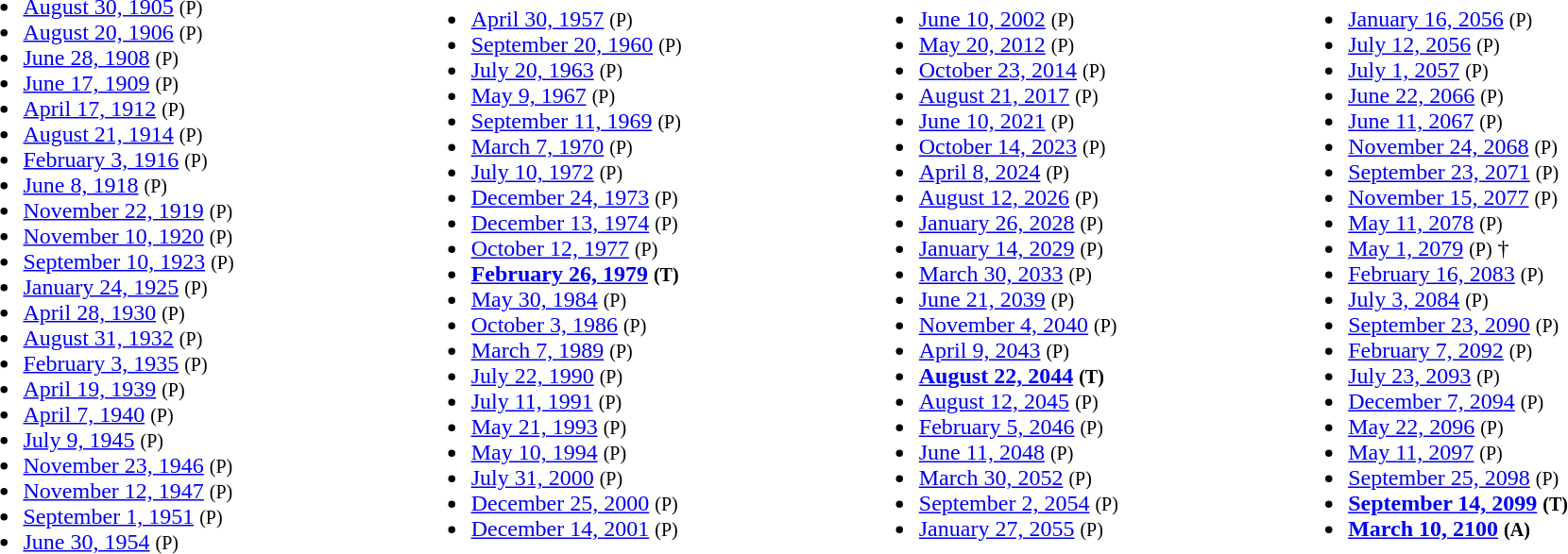<table style="width:100%;">
<tr>
<td><br><ul><li><a href='#'>August 30, 1905</a> <small>(P)</small></li><li><a href='#'>August 20, 1906</a> <small>(P)</small></li><li><a href='#'>June 28, 1908</a> <small>(P)</small></li><li><a href='#'>June 17, 1909</a> <small>(P)</small></li><li><a href='#'>April 17, 1912</a> <small>(P)</small></li><li><a href='#'>August 21, 1914</a> <small>(P)</small></li><li><a href='#'>February 3, 1916</a> <small>(P)</small></li><li><a href='#'>June 8, 1918</a> <small>(P)</small></li><li><a href='#'>November 22, 1919</a> <small>(P)</small></li><li><a href='#'>November 10, 1920</a> <small>(P)</small></li><li><a href='#'>September 10, 1923</a> <small>(P)</small></li><li><a href='#'>January 24, 1925</a> <small>(P)</small></li><li><a href='#'>April 28, 1930</a> <small>(P)</small></li><li><a href='#'>August 31, 1932</a> <small>(P)</small></li><li><a href='#'>February 3, 1935</a> <small>(P)</small></li><li><a href='#'>April 19, 1939</a> <small>(P)</small></li><li><a href='#'>April 7, 1940</a> <small>(P)</small></li><li><a href='#'>July 9, 1945</a> <small>(P)</small></li><li><a href='#'>November 23, 1946</a> <small>(P)</small></li><li><a href='#'>November 12, 1947</a> <small>(P)</small></li><li><a href='#'>September 1, 1951</a> <small>(P)</small></li><li><a href='#'>June 30, 1954</a> <small>(P)</small></li></ul></td>
<td><br><ul><li><a href='#'>April 30, 1957</a> <small>(P)</small></li><li><a href='#'>September 20, 1960</a> <small>(P)</small></li><li><a href='#'>July 20, 1963</a> <small>(P)</small></li><li><a href='#'>May 9, 1967</a> <small>(P)</small></li><li><a href='#'>September 11, 1969</a> <small>(P)</small></li><li><a href='#'>March 7, 1970</a> <small>(P)</small></li><li><a href='#'>July 10, 1972</a> <small>(P)</small></li><li><a href='#'>December 24, 1973</a> <small>(P)</small></li><li><a href='#'>December 13, 1974</a> <small>(P)</small></li><li><a href='#'>October 12, 1977</a> <small>(P)</small></li><li><strong><a href='#'>February 26, 1979</a> <small>(T)</small></strong></li><li><a href='#'>May 30, 1984</a> <small>(P)</small></li><li><a href='#'>October 3, 1986</a> <small>(P)</small></li><li><a href='#'>March 7, 1989</a> <small>(P)</small></li><li><a href='#'>July 22, 1990</a> <small>(P)</small></li><li><a href='#'>July 11, 1991</a> <small>(P)</small></li><li><a href='#'>May 21, 1993</a> <small>(P)</small></li><li><a href='#'>May 10, 1994</a> <small>(P)</small></li><li><a href='#'>July 31, 2000</a> <small>(P)</small></li><li><a href='#'>December 25, 2000</a> <small>(P)</small></li><li><a href='#'>December 14, 2001</a> <small>(P)</small></li></ul></td>
<td><br><ul><li><a href='#'>June 10, 2002</a> <small>(P)</small></li><li><a href='#'>May 20, 2012</a> <small>(P)</small></li><li><a href='#'>October 23, 2014</a> <small>(P)</small></li><li><a href='#'>August 21, 2017</a> <small>(P)</small></li><li><a href='#'>June 10, 2021</a> <small>(P)</small></li><li><a href='#'>October 14, 2023</a> <small>(P)</small></li><li><a href='#'>April 8, 2024</a> <small>(P)</small></li><li> <a href='#'>August 12, 2026</a> <small>(P)</small></li><li><a href='#'>January 26, 2028</a> <small>(P)</small></li><li><a href='#'>January 14, 2029</a> <small>(P)</small></li><li><a href='#'>March 30, 2033</a> <small>(P)</small></li><li><a href='#'>June 21, 2039</a> <small>(P)</small></li><li><a href='#'>November 4, 2040</a> <small>(P)</small></li><li><a href='#'>April 9, 2043</a> <small>(P)</small></li><li><strong><a href='#'>August 22, 2044</a> <small>(T)</small></strong></li><li><a href='#'>August 12, 2045</a> <small>(P)</small></li><li><a href='#'>February 5, 2046</a> <small>(P)</small></li><li><a href='#'>June 11, 2048</a> <small>(P)</small></li><li><a href='#'>March 30, 2052</a> <small>(P)</small></li><li><a href='#'>September 2, 2054</a> <small>(P)</small></li><li><a href='#'>January 27, 2055</a> <small>(P)</small></li></ul></td>
<td><br><ul><li><a href='#'>January 16, 2056</a> <small>(P)</small></li><li><a href='#'>July 12, 2056</a> <small>(P)</small></li><li><a href='#'>July 1, 2057</a> <small>(P)</small></li><li><a href='#'>June 22, 2066</a> <small>(P)</small></li><li><a href='#'>June 11, 2067</a> <small>(P)</small></li><li><a href='#'>November 24, 2068</a> <small>(P)</small></li><li><a href='#'>September 23, 2071</a> <small>(P)</small></li><li><a href='#'>November 15, 2077</a> <small>(P)</small></li><li><a href='#'>May 11, 2078</a> <small>(P)</small></li><li><a href='#'>May 1, 2079</a> <small>(P)</small> †</li><li><a href='#'>February 16, 2083</a> <small>(P)</small></li><li><a href='#'>July 3, 2084</a> <small>(P)</small></li><li><a href='#'>September 23, 2090</a> <small>(P)</small></li><li><a href='#'>February 7, 2092</a> <small>(P)</small></li><li><a href='#'>July 23, 2093</a> <small>(P)</small></li><li><a href='#'>December 7, 2094</a> <small>(P)</small></li><li><a href='#'>May 22, 2096</a> <small>(P)</small></li><li><a href='#'>May 11, 2097</a> <small>(P)</small></li><li><a href='#'>September 25, 2098</a> <small>(P)</small></li><li><strong><a href='#'>September 14, 2099</a> <small>(T)</small></strong></li><li><strong><a href='#'>March 10, 2100</a> <small>(A)</small></strong></li></ul></td>
</tr>
</table>
